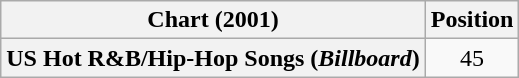<table class="wikitable plainrowheaders" style="text-align:center">
<tr>
<th scope="col">Chart (2001)</th>
<th scope="col">Position</th>
</tr>
<tr>
<th scope="row">US Hot R&B/Hip-Hop Songs (<em>Billboard</em>)</th>
<td>45</td>
</tr>
</table>
